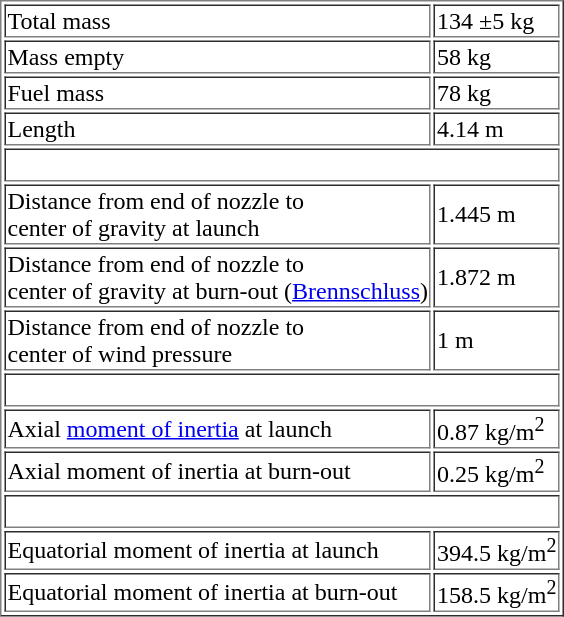<table border="1">
<tr>
<td>Total mass</td>
<td>134 ±5 kg</td>
</tr>
<tr>
<td>Mass empty</td>
<td>58 kg</td>
</tr>
<tr>
<td>Fuel mass</td>
<td>78 kg</td>
</tr>
<tr>
<td>Length</td>
<td>4.14 m</td>
</tr>
<tr>
<td colspan="2"> </td>
</tr>
<tr>
<td>Distance from end of nozzle to<br>center of gravity at launch</td>
<td>1.445 m</td>
</tr>
<tr>
<td>Distance from end of nozzle to<br>center of gravity at burn-out (<a href='#'>Brennschluss</a>)</td>
<td>1.872 m</td>
</tr>
<tr>
<td>Distance from end of nozzle to<br>center of wind pressure</td>
<td>1 m</td>
</tr>
<tr>
<td colspan="2"> </td>
</tr>
<tr>
<td>Axial <a href='#'>moment of inertia</a> at launch</td>
<td>0.87 kg/m<sup>2</sup></td>
</tr>
<tr>
<td>Axial moment of inertia at burn-out</td>
<td>0.25 kg/m<sup>2</sup></td>
</tr>
<tr>
<td colspan="2"> </td>
</tr>
<tr>
<td>Equatorial moment of inertia at launch</td>
<td>394.5 kg/m<sup>2</sup></td>
</tr>
<tr>
<td>Equatorial moment of inertia at burn-out</td>
<td>158.5 kg/m<sup>2</sup></td>
</tr>
</table>
